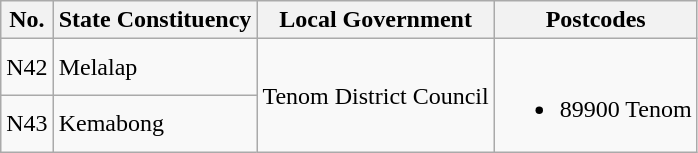<table class="wikitable">
<tr>
<th>No.</th>
<th>State Constituency</th>
<th>Local Government</th>
<th>Postcodes</th>
</tr>
<tr>
<td>N42</td>
<td>Melalap</td>
<td rowspan="2">Tenom District Council</td>
<td rowspan="2"><br><ul><li>89900 Tenom</li></ul></td>
</tr>
<tr>
<td>N43</td>
<td>Kemabong</td>
</tr>
</table>
